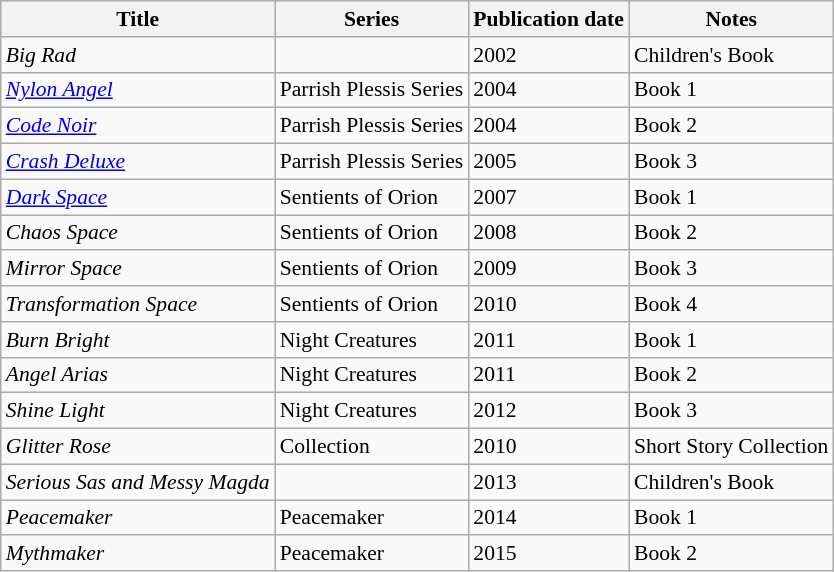<table class="wikitable sortable" style="font-size:90%; text-align:left">
<tr>
<th>Title</th>
<th>Series</th>
<th>Publication date</th>
<th>Notes</th>
</tr>
<tr>
<td><em>Big Rad</em></td>
<td></td>
<td>2002</td>
<td>Children's Book</td>
</tr>
<tr>
<td><em><a href='#'>Nylon Angel</a></em></td>
<td>Parrish Plessis Series</td>
<td>2004</td>
<td>Book 1</td>
</tr>
<tr>
<td><em><a href='#'>Code Noir</a></em></td>
<td>Parrish Plessis Series</td>
<td>2004</td>
<td>Book 2</td>
</tr>
<tr>
<td><em><a href='#'>Crash Deluxe</a></em></td>
<td>Parrish Plessis Series</td>
<td>2005</td>
<td>Book 3</td>
</tr>
<tr>
<td><em><a href='#'>Dark Space</a></em></td>
<td>Sentients of Orion</td>
<td>2007</td>
<td>Book 1</td>
</tr>
<tr>
<td><em>Chaos Space</em></td>
<td>Sentients of Orion</td>
<td>2008</td>
<td>Book 2</td>
</tr>
<tr>
<td><em>Mirror Space</em></td>
<td>Sentients of Orion</td>
<td>2009</td>
<td>Book 3</td>
</tr>
<tr>
<td><em>Transformation Space</em></td>
<td>Sentients of Orion</td>
<td>2010</td>
<td>Book 4</td>
</tr>
<tr>
<td><em>Burn Bright</em></td>
<td>Night Creatures</td>
<td>2011</td>
<td>Book 1</td>
</tr>
<tr>
<td><em>Angel Arias</em></td>
<td>Night Creatures</td>
<td>2011</td>
<td>Book 2</td>
</tr>
<tr>
<td><em>Shine Light</em></td>
<td>Night Creatures</td>
<td>2012</td>
<td>Book 3</td>
</tr>
<tr>
<td><em>Glitter Rose</em></td>
<td>Collection</td>
<td>2010</td>
<td>Short Story Collection</td>
</tr>
<tr>
<td><em>Serious Sas and Messy Magda</em></td>
<td></td>
<td>2013</td>
<td>Children's Book</td>
</tr>
<tr>
<td><em>Peacemaker</em></td>
<td>Peacemaker</td>
<td>2014</td>
<td>Book 1</td>
</tr>
<tr>
<td><em>Mythmaker</em></td>
<td>Peacemaker</td>
<td>2015</td>
<td>Book 2</td>
</tr>
</table>
